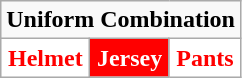<table class="wikitable"  style="display: inline-table;">
<tr>
<td align="center" Colspan="3"><strong>Uniform Combination</strong></td>
</tr>
<tr align="center">
<td style="background:white; color:red"><strong>Helmet</strong></td>
<td style="background:red; color:white"><strong>Jersey</strong></td>
<td style="background:white; color:red"><strong>Pants</strong></td>
</tr>
</table>
